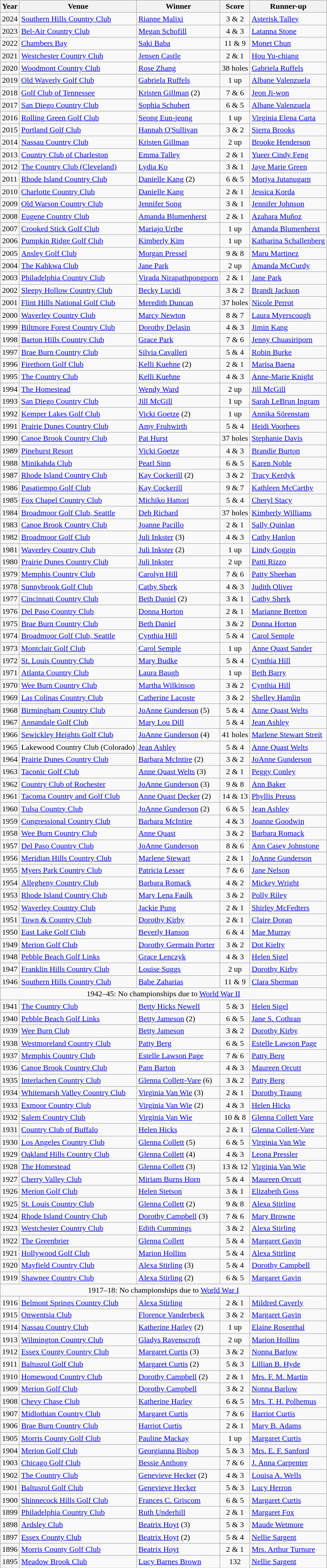<table class="wikitable">
<tr>
<th>Year</th>
<th>Venue</th>
<th>Winner</th>
<th>Score</th>
<th>Runner-up</th>
</tr>
<tr>
<td>2024</td>
<td><a href='#'>Southern Hills Country Club</a></td>
<td> <a href='#'>Rianne Malixi</a></td>
<td align=center>3 & 2</td>
<td> <a href='#'>Asterisk Talley</a></td>
</tr>
<tr>
<td>2023</td>
<td><a href='#'>Bel-Air Country Club</a></td>
<td> <a href='#'>Megan Schofill</a></td>
<td align=center>4 & 3</td>
<td> <a href='#'>Latanna Stone</a></td>
</tr>
<tr>
<td>2022</td>
<td><a href='#'>Chambers Bay</a></td>
<td> <a href='#'>Saki Baba</a></td>
<td align=center>11 & 9</td>
<td> <a href='#'>Monet Chun</a></td>
</tr>
<tr>
<td>2021</td>
<td><a href='#'>Westchester Country Club</a></td>
<td> <a href='#'>Jensen Castle</a></td>
<td align=center>2 & 1</td>
<td> <a href='#'>Hou Yu-chiang</a></td>
</tr>
<tr>
<td>2020</td>
<td><a href='#'>Woodmont Country Club</a></td>
<td> <a href='#'>Rose Zhang</a></td>
<td align=center>38 holes</td>
<td> <a href='#'>Gabriela Ruffels</a></td>
</tr>
<tr>
<td>2019</td>
<td><a href='#'>Old Waverly Golf Club</a></td>
<td> <a href='#'>Gabriela Ruffels</a></td>
<td align=center>1 up</td>
<td> <a href='#'>Albane Valenzuela</a></td>
</tr>
<tr>
<td>2018</td>
<td><a href='#'>Golf Club of Tennessee</a></td>
<td> <a href='#'>Kristen Gillman</a> (2)</td>
<td align=center>7 & 6</td>
<td> <a href='#'>Jeon Ji-won</a></td>
</tr>
<tr>
<td>2017</td>
<td><a href='#'>San Diego Country Club</a></td>
<td> <a href='#'>Sophia Schubert</a></td>
<td align=center>6 & 5</td>
<td> <a href='#'>Albane Valenzuela</a></td>
</tr>
<tr>
<td>2016</td>
<td><a href='#'>Rolling Green Golf Club</a></td>
<td> <a href='#'>Seong Eun-jeong</a></td>
<td align=center>1 up</td>
<td> <a href='#'>Virginia Elena Carta</a></td>
</tr>
<tr>
<td>2015</td>
<td><a href='#'>Portland Golf Club </a></td>
<td> <a href='#'>Hannah O'Sullivan</a></td>
<td align=center>3 & 2</td>
<td> <a href='#'>Sierra Brooks</a></td>
</tr>
<tr>
<td>2014</td>
<td><a href='#'>Nassau Country Club</a></td>
<td> <a href='#'>Kristen Gillman</a></td>
<td align=center>2 up</td>
<td> <a href='#'>Brooke Henderson</a></td>
</tr>
<tr>
<td>2013</td>
<td><a href='#'>Country Club of Charleston</a></td>
<td> <a href='#'>Emma Talley</a></td>
<td align=center>2 & 1</td>
<td> <a href='#'>Yueer Cindy Feng</a></td>
</tr>
<tr>
<td>2012</td>
<td><a href='#'>The Country Club (Cleveland)</a></td>
<td> <a href='#'>Lydia Ko</a></td>
<td align=center>3 & 1</td>
<td> <a href='#'>Jaye Marie Green</a></td>
</tr>
<tr>
<td>2011</td>
<td><a href='#'>Rhode Island Country Club</a></td>
<td> <a href='#'>Danielle Kang</a> (2)</td>
<td align=center>6 & 5</td>
<td> <a href='#'>Moriya Jutanugarn</a></td>
</tr>
<tr>
<td>2010</td>
<td><a href='#'>Charlotte Country Club</a></td>
<td> <a href='#'>Danielle Kang</a></td>
<td align=center>2 & 1</td>
<td> <a href='#'>Jessica Korda</a></td>
</tr>
<tr>
<td>2009</td>
<td><a href='#'>Old Warson Country Club</a></td>
<td><a href='#'>Jennifer Song</a></td>
<td align=center>3 & 1</td>
<td> <a href='#'>Jennifer Johnson</a></td>
</tr>
<tr>
<td>2008</td>
<td><a href='#'>Eugene Country Club</a></td>
<td> <a href='#'>Amanda Blumenherst</a></td>
<td align=center>2 & 1</td>
<td> <a href='#'>Azahara Muñoz</a></td>
</tr>
<tr>
<td>2007</td>
<td><a href='#'>Crooked Stick Golf Club</a></td>
<td> <a href='#'>Mariajo Uribe</a></td>
<td align=center>1 up</td>
<td> <a href='#'>Amanda Blumenherst</a></td>
</tr>
<tr>
<td>2006</td>
<td><a href='#'>Pumpkin Ridge Golf Club</a></td>
<td> <a href='#'>Kimberly Kim</a></td>
<td align=center>1 up</td>
<td> <a href='#'>Katharina Schallenberg</a></td>
</tr>
<tr>
<td>2005</td>
<td><a href='#'>Ansley Golf Club</a></td>
<td> <a href='#'>Morgan Pressel</a></td>
<td align=center>9 & 8</td>
<td> <a href='#'>Maru Martinez</a></td>
</tr>
<tr>
<td>2004</td>
<td><a href='#'>The Kahkwa Club</a></td>
<td> <a href='#'>Jane Park</a></td>
<td align=center>2 up</td>
<td> <a href='#'>Amanda McCurdy</a></td>
</tr>
<tr>
<td>2003</td>
<td><a href='#'>Philadelphia Country Club</a></td>
<td> <a href='#'>Virada Nirapathpongporn</a></td>
<td align=center>2 & 1</td>
<td> <a href='#'>Jane Park</a></td>
</tr>
<tr>
<td>2002</td>
<td><a href='#'>Sleepy Hollow Country Club</a></td>
<td> <a href='#'>Becky Lucidi</a></td>
<td align=center>3 & 2</td>
<td> <a href='#'>Brandi Jackson</a></td>
</tr>
<tr>
<td>2001</td>
<td><a href='#'>Flint Hills National Golf Club</a></td>
<td> <a href='#'>Meredith Duncan</a></td>
<td align=center>37 holes</td>
<td> <a href='#'>Nicole Perrot</a></td>
</tr>
<tr>
<td>2000</td>
<td><a href='#'>Waverley Country Club</a></td>
<td> <a href='#'>Marcy Newton</a></td>
<td align=center>8 & 7</td>
<td> <a href='#'>Laura Myerscough</a></td>
</tr>
<tr>
<td>1999</td>
<td><a href='#'>Biltmore Forest Country Club</a></td>
<td> <a href='#'>Dorothy Delasin</a></td>
<td align=center>4 & 3</td>
<td> <a href='#'>Jimin Kang</a></td>
</tr>
<tr>
<td>1998</td>
<td><a href='#'>Barton Hills Country Club</a></td>
<td> <a href='#'>Grace Park</a></td>
<td align=center>7 & 6</td>
<td> <a href='#'>Jenny Chuasiriporn</a></td>
</tr>
<tr>
<td>1997</td>
<td><a href='#'>Brae Burn Country Club</a></td>
<td> <a href='#'>Silvia Cavalleri</a></td>
<td align=center>5 & 4</td>
<td> <a href='#'>Robin Burke</a></td>
</tr>
<tr>
<td>1996</td>
<td><a href='#'>Firethorn Golf Club</a></td>
<td> <a href='#'>Kelli Kuehne</a> (2)</td>
<td align=center>2 & 1</td>
<td> <a href='#'>Marisa Baena</a></td>
</tr>
<tr>
<td>1995</td>
<td><a href='#'>The Country Club</a></td>
<td> <a href='#'>Kelli Kuehne</a></td>
<td align=center>4 & 3</td>
<td> <a href='#'>Anne-Marie Knight</a></td>
</tr>
<tr>
<td>1994</td>
<td><a href='#'>The Homestead</a></td>
<td> <a href='#'>Wendy Ward</a></td>
<td align=center>2 up</td>
<td> <a href='#'>Jill McGill</a></td>
</tr>
<tr>
<td>1993</td>
<td><a href='#'>San Diego Country Club</a></td>
<td> <a href='#'>Jill McGill</a></td>
<td align=center>1 up</td>
<td> <a href='#'>Sarah LeBrun Ingram</a></td>
</tr>
<tr>
<td>1992</td>
<td><a href='#'>Kemper Lakes Golf Club</a></td>
<td> <a href='#'>Vicki Goetze</a> (2)</td>
<td align=center>1 up</td>
<td> <a href='#'>Annika Sörenstam</a></td>
</tr>
<tr>
<td>1991</td>
<td><a href='#'>Prairie Dunes Country Club</a></td>
<td> <a href='#'>Amy Fruhwirth</a></td>
<td align=center>5 & 4</td>
<td> <a href='#'>Heidi Voorhees</a></td>
</tr>
<tr>
<td>1990</td>
<td><a href='#'>Canoe Brook Country Club</a></td>
<td> <a href='#'>Pat Hurst</a></td>
<td align=center>37 holes</td>
<td> <a href='#'>Stephanie Davis</a></td>
</tr>
<tr>
<td>1989</td>
<td><a href='#'>Pinehurst Resort</a></td>
<td> <a href='#'>Vicki Goetze</a></td>
<td align=center>4 & 3</td>
<td> <a href='#'>Brandie Burton</a></td>
</tr>
<tr>
<td>1988</td>
<td><a href='#'>Minikahda Club</a></td>
<td> <a href='#'>Pearl Sinn</a></td>
<td align=center>6 & 5</td>
<td> <a href='#'>Karen Noble</a></td>
</tr>
<tr>
<td>1987</td>
<td><a href='#'>Rhode Island Country Club</a></td>
<td> <a href='#'>Kay Cockerill</a> (2)</td>
<td align=center>3 & 2</td>
<td> <a href='#'>Tracy Kerdyk</a></td>
</tr>
<tr>
<td>1986</td>
<td><a href='#'>Pasatiempo Golf Club</a></td>
<td> <a href='#'>Kay Cockerill</a></td>
<td align=center>9 & 7</td>
<td> <a href='#'>Kathleen McCarthy</a></td>
</tr>
<tr>
<td>1985</td>
<td><a href='#'>Fox Chapel Country Club</a></td>
<td> <a href='#'>Michiko Hattori</a></td>
<td align=center>5 & 4</td>
<td> <a href='#'>Cheryl Stacy</a></td>
</tr>
<tr>
<td>1984</td>
<td><a href='#'>Broadmoor Golf Club, Seattle</a></td>
<td> <a href='#'>Deb Richard</a></td>
<td align=center>37 holes</td>
<td> <a href='#'>Kimberly Williams</a></td>
</tr>
<tr>
<td>1983</td>
<td><a href='#'>Canoe Brook Country Club</a></td>
<td> <a href='#'>Joanne Pacillo</a></td>
<td align=center>2 & 1</td>
<td> <a href='#'>Sally Quinlan</a></td>
</tr>
<tr>
<td>1982</td>
<td><a href='#'>Broadmoor Golf Club</a></td>
<td> <a href='#'>Juli Inkster</a> (3)</td>
<td align=center>4 & 3</td>
<td> <a href='#'>Cathy Hanlon</a></td>
</tr>
<tr>
<td>1981</td>
<td><a href='#'>Waverley Country Club</a></td>
<td> <a href='#'>Juli Inkster</a> (2)</td>
<td align=center>1 up</td>
<td> <a href='#'>Lindy Goggin</a></td>
</tr>
<tr>
<td>1980</td>
<td><a href='#'>Prairie Dunes Country Club</a></td>
<td> <a href='#'>Juli Inkster</a></td>
<td align=center>2 up</td>
<td> <a href='#'>Patti Rizzo</a></td>
</tr>
<tr>
<td>1979</td>
<td><a href='#'>Memphis Country Club</a></td>
<td> <a href='#'>Carolyn Hill</a></td>
<td align=center>7 & 6</td>
<td> <a href='#'>Patty Sheehan</a></td>
</tr>
<tr>
<td>1978</td>
<td><a href='#'>Sunnybrook Golf Club</a></td>
<td> <a href='#'>Cathy Sherk</a></td>
<td align=center>4 & 3</td>
<td> <a href='#'>Judith Oliver</a></td>
</tr>
<tr>
<td>1977</td>
<td><a href='#'>Cincinnati Country Club</a></td>
<td> <a href='#'>Beth Daniel</a> (2)</td>
<td align=center>3 & 1</td>
<td> <a href='#'>Cathy Sherk</a></td>
</tr>
<tr>
<td>1976</td>
<td><a href='#'>Del Paso Country Club</a></td>
<td> <a href='#'>Donna Horton</a></td>
<td align=center>2 & 1</td>
<td> <a href='#'>Marianne Bretton</a></td>
</tr>
<tr>
<td>1975</td>
<td><a href='#'>Brae Burn Country Club</a></td>
<td> <a href='#'>Beth Daniel</a></td>
<td align=center>3 & 2</td>
<td> <a href='#'>Donna Horton</a></td>
</tr>
<tr>
<td>1974</td>
<td><a href='#'>Broadmoor Golf Club, Seattle</a></td>
<td> <a href='#'>Cynthia Hill</a></td>
<td align=center>5 & 4</td>
<td> <a href='#'>Carol Semple</a></td>
</tr>
<tr>
<td>1973</td>
<td><a href='#'>Montclair Golf Club</a></td>
<td> <a href='#'>Carol Semple</a></td>
<td align=center>1 up</td>
<td> <a href='#'>Anne Quast Sander</a></td>
</tr>
<tr>
<td>1972</td>
<td><a href='#'>St. Louis Country Club</a></td>
<td> <a href='#'>Mary Budke</a></td>
<td align=center>5 & 4</td>
<td> <a href='#'>Cynthia Hill</a></td>
</tr>
<tr>
<td>1971</td>
<td><a href='#'>Atlanta Country Club</a></td>
<td> <a href='#'>Laura Baugh</a></td>
<td align=center>1 up</td>
<td> <a href='#'>Beth Barry</a></td>
</tr>
<tr>
<td>1970</td>
<td><a href='#'>Wee Burn Country Club</a></td>
<td> <a href='#'>Martha Wilkinson</a></td>
<td align=center>3 & 2</td>
<td> <a href='#'>Cynthia Hill</a></td>
</tr>
<tr>
<td>1969</td>
<td><a href='#'>Las Colinas Country Club</a></td>
<td> <a href='#'>Catherine Lacoste</a></td>
<td align=center>3 & 2</td>
<td> <a href='#'>Shelley Hamlin</a></td>
</tr>
<tr>
<td>1968</td>
<td><a href='#'>Birmingham Country Club</a></td>
<td> <a href='#'>JoAnne Gunderson</a> (5)</td>
<td align=center>5 & 4</td>
<td> <a href='#'>Anne Quast Welts</a></td>
</tr>
<tr>
<td>1967</td>
<td><a href='#'>Annandale Golf Club</a></td>
<td> <a href='#'>Mary Lou Dill</a></td>
<td align=center>5 & 4</td>
<td> <a href='#'>Jean Ashley</a></td>
</tr>
<tr>
<td>1966</td>
<td><a href='#'>Sewickley Heights Golf Club</a></td>
<td> <a href='#'>JoAnne Gunderson</a> (4)</td>
<td align=center>41 holes</td>
<td> <a href='#'>Marlene Stewart Streit</a></td>
</tr>
<tr>
<td>1965</td>
<td>Lakewood Country Club (Colorado)</td>
<td> <a href='#'>Jean Ashley</a></td>
<td align=center>5 & 4</td>
<td> <a href='#'>Anne Quast Welts</a></td>
</tr>
<tr>
<td>1964</td>
<td><a href='#'>Prairie Dunes Country Club</a></td>
<td> <a href='#'>Barbara McIntire</a> (2)</td>
<td align=center>3 & 2</td>
<td> <a href='#'>JoAnne Gunderson</a></td>
</tr>
<tr>
<td>1963</td>
<td><a href='#'>Taconic Golf Club</a></td>
<td> <a href='#'>Anne Quast Welts</a> (3)</td>
<td align=center>2 & 1</td>
<td> <a href='#'>Peggy Conley</a></td>
</tr>
<tr>
<td>1962</td>
<td><a href='#'>Country Club of Rochester</a></td>
<td> <a href='#'>JoAnne Gunderson</a> (3)</td>
<td align=center>9 & 8</td>
<td> <a href='#'>Ann Baker</a></td>
</tr>
<tr>
<td>1961</td>
<td><a href='#'>Tacoma Country and Golf Club</a></td>
<td> <a href='#'>Anne Quast Decker</a> (2)</td>
<td align=center>14 & 13</td>
<td> <a href='#'>Phyllis Preuss</a></td>
</tr>
<tr>
<td>1960</td>
<td><a href='#'>Tulsa Country Club</a></td>
<td> <a href='#'>JoAnne Gunderson</a> (2)</td>
<td align=center>6 & 5</td>
<td> <a href='#'>Jean Ashley</a></td>
</tr>
<tr>
<td>1959</td>
<td><a href='#'>Congressional Country Club</a></td>
<td> <a href='#'>Barbara McIntire</a></td>
<td align=center>4 & 3</td>
<td> <a href='#'>Joanne Goodwin</a></td>
</tr>
<tr>
<td>1958</td>
<td><a href='#'>Wee Burn Country Club</a></td>
<td> <a href='#'>Anne Quast</a></td>
<td align=center>3 & 2</td>
<td> <a href='#'>Barbara Romack</a></td>
</tr>
<tr>
<td>1957</td>
<td><a href='#'>Del Paso Country Club</a></td>
<td> <a href='#'>JoAnne Gunderson</a></td>
<td align=center>8 & 6</td>
<td> <a href='#'>Ann Casey Johnstone</a></td>
</tr>
<tr>
<td>1956</td>
<td><a href='#'>Meridian Hills Country Club</a></td>
<td> <a href='#'>Marlene Stewart</a></td>
<td align=center>2 & 1</td>
<td> <a href='#'>JoAnne Gunderson</a></td>
</tr>
<tr>
<td>1955</td>
<td><a href='#'>Myers Park Country Club</a></td>
<td> <a href='#'>Patricia Lesser</a></td>
<td align=center>7 & 6</td>
<td> <a href='#'>Jane Nelson</a></td>
</tr>
<tr>
<td>1954</td>
<td><a href='#'>Allegheny Country Club</a></td>
<td> <a href='#'>Barbara Romack</a></td>
<td align=center>4 & 2</td>
<td> <a href='#'>Mickey Wright</a></td>
</tr>
<tr>
<td>1953</td>
<td><a href='#'>Rhode Island Country Club</a></td>
<td> <a href='#'>Mary Lena Faulk</a></td>
<td align=center>3 & 2</td>
<td> <a href='#'>Polly Riley</a></td>
</tr>
<tr>
<td>1952</td>
<td><a href='#'>Waverley Country Club</a></td>
<td> <a href='#'>Jackie Pung</a></td>
<td align=center>2 & 1</td>
<td> <a href='#'>Shirley McFedters</a></td>
</tr>
<tr>
<td>1951</td>
<td><a href='#'>Town & Country Club</a></td>
<td> <a href='#'>Dorothy Kirby</a></td>
<td align=center>2 & 1</td>
<td> <a href='#'>Claire Doran</a></td>
</tr>
<tr>
<td>1950</td>
<td><a href='#'>East Lake Golf Club</a></td>
<td> <a href='#'>Beverly Hanson</a></td>
<td align=center>6 & 4</td>
<td> <a href='#'>Mae Murray</a></td>
</tr>
<tr>
<td>1949</td>
<td><a href='#'>Merion Golf Club</a></td>
<td> <a href='#'>Dorothy Germain Porter</a></td>
<td align=center>3 & 2</td>
<td> <a href='#'>Dot Kielty</a></td>
</tr>
<tr>
<td>1948</td>
<td><a href='#'>Pebble Beach Golf Links</a></td>
<td> <a href='#'>Grace Lenczyk</a></td>
<td align=center>4 & 3</td>
<td> <a href='#'>Helen Sigel</a></td>
</tr>
<tr>
<td>1947</td>
<td><a href='#'>Franklin Hills Country Club</a></td>
<td> <a href='#'>Louise Suggs</a></td>
<td align=center>2 up</td>
<td> <a href='#'>Dorothy Kirby</a></td>
</tr>
<tr>
<td>1946</td>
<td><a href='#'>Southern Hills Country Club</a></td>
<td> <a href='#'>Babe Zaharias</a></td>
<td align=center>11 & 9</td>
<td> <a href='#'>Clara Sherman</a></td>
</tr>
<tr>
<td colspan="6" align=center>1942–45: No championships due to <a href='#'>World War II</a></td>
</tr>
<tr>
<td>1941</td>
<td><a href='#'>The Country Club</a></td>
<td> <a href='#'>Betty Hicks Newell</a></td>
<td align=center>5 & 3</td>
<td> <a href='#'>Helen Sigel</a></td>
</tr>
<tr>
<td>1940</td>
<td><a href='#'>Pebble Beach Golf Links</a></td>
<td> <a href='#'>Betty Jameson</a> (2)</td>
<td align=center>6 & 5</td>
<td> <a href='#'>Jane S. Cothran</a></td>
</tr>
<tr>
<td>1939</td>
<td><a href='#'>Wee Burn Club</a></td>
<td> <a href='#'>Betty Jameson</a></td>
<td align=center>3 & 2</td>
<td> <a href='#'>Dorothy Kirby</a></td>
</tr>
<tr>
<td>1938</td>
<td><a href='#'>Westmoreland Country Club</a></td>
<td> <a href='#'>Patty Berg</a></td>
<td align=center>6 & 5</td>
<td> <a href='#'>Estelle Lawson Page</a></td>
</tr>
<tr>
<td>1937</td>
<td><a href='#'>Memphis Country Club</a></td>
<td> <a href='#'>Estelle Lawson Page</a></td>
<td align=center>7 & 6</td>
<td> <a href='#'>Patty Berg</a></td>
</tr>
<tr>
<td>1936</td>
<td><a href='#'>Canoe Brook Country Club</a></td>
<td> <a href='#'>Pam Barton</a></td>
<td align=center>4 & 3</td>
<td> <a href='#'>Maureen Orcutt</a></td>
</tr>
<tr>
<td>1935</td>
<td><a href='#'>Interlachen Country Club</a></td>
<td> <a href='#'>Glenna Collett-Vare</a> (6)</td>
<td align=center>3 & 2</td>
<td> <a href='#'>Patty Berg</a></td>
</tr>
<tr>
<td>1934</td>
<td><a href='#'>Whitemarsh Valley Country Club</a></td>
<td> <a href='#'>Virginia Van Wie</a> (3)</td>
<td align=center>2 & 1</td>
<td> <a href='#'>Dorothy Traung</a></td>
</tr>
<tr>
<td>1933</td>
<td><a href='#'>Exmoor Country Club</a></td>
<td> <a href='#'>Virginia Van Wie</a> (2)</td>
<td align=center>4 & 3</td>
<td> <a href='#'>Helen Hicks</a></td>
</tr>
<tr>
<td>1932</td>
<td><a href='#'>Salem Country Club</a></td>
<td> <a href='#'>Virginia Van Wie</a></td>
<td align=center>10 & 8</td>
<td> <a href='#'>Glenna Collett Vare</a></td>
</tr>
<tr>
<td>1931</td>
<td><a href='#'>Country Club of Buffalo</a></td>
<td> <a href='#'>Helen Hicks</a></td>
<td align=center>2 & 1</td>
<td> <a href='#'>Glenna Collett-Vare</a></td>
</tr>
<tr>
<td>1930</td>
<td><a href='#'>Los Angeles Country Club</a></td>
<td> <a href='#'>Glenna Collett</a> (5)</td>
<td align=center>6 & 5</td>
<td> <a href='#'>Virginia Van Wie</a></td>
</tr>
<tr>
<td>1929</td>
<td><a href='#'>Oakland Hills Country Club</a></td>
<td> <a href='#'>Glenna Collett</a> (4)</td>
<td align=center>4 & 3</td>
<td> <a href='#'>Leona Pressler</a></td>
</tr>
<tr>
<td>1928</td>
<td><a href='#'>The Homestead</a></td>
<td> <a href='#'>Glenna Collett</a> (3)</td>
<td align=center>13 & 12</td>
<td> <a href='#'>Virginia Van Wie</a></td>
</tr>
<tr>
<td>1927</td>
<td><a href='#'>Cherry Valley Club</a></td>
<td> <a href='#'>Miriam Burns Horn</a></td>
<td align=center>5 & 4</td>
<td> <a href='#'>Maureen Orcutt</a></td>
</tr>
<tr>
<td>1926</td>
<td><a href='#'>Merion Golf Club</a></td>
<td> <a href='#'>Helen Stetson</a></td>
<td align=center>3 & 1</td>
<td> <a href='#'>Elizabeth Goss</a></td>
</tr>
<tr>
<td>1925</td>
<td><a href='#'>St. Louis Country Club</a></td>
<td> <a href='#'>Glenna Collett</a> (2)</td>
<td align=center>9 & 8</td>
<td> <a href='#'>Alexa Stirling</a></td>
</tr>
<tr>
<td>1924</td>
<td><a href='#'>Rhode Island Country Club</a></td>
<td> <a href='#'>Dorothy Campbell</a> (3)</td>
<td align=center>7 & 6</td>
<td> <a href='#'>Mary Browne</a></td>
</tr>
<tr>
<td>1923</td>
<td><a href='#'>Westchester Country Club</a></td>
<td> <a href='#'>Edith Cummings</a></td>
<td align=center>3 & 2</td>
<td> <a href='#'>Alexa Stirling</a></td>
</tr>
<tr>
<td>1922</td>
<td><a href='#'>The Greenbrier</a></td>
<td> <a href='#'>Glenna Collett</a></td>
<td align=center>5 & 4</td>
<td> <a href='#'>Margaret Gavin</a></td>
</tr>
<tr>
<td>1921</td>
<td><a href='#'>Hollywood Golf Club</a></td>
<td> <a href='#'>Marion Hollins</a></td>
<td align=center>5 & 4</td>
<td> <a href='#'>Alexa Stirling</a></td>
</tr>
<tr>
<td>1920</td>
<td><a href='#'>Mayfield Country Club</a></td>
<td> <a href='#'>Alexa Stirling</a> (3)</td>
<td align=center>5 & 4</td>
<td> <a href='#'>Dorothy Campbell</a></td>
</tr>
<tr>
<td>1919</td>
<td><a href='#'>Shawnee Country Club</a></td>
<td> <a href='#'>Alexa Stirling</a> (2)</td>
<td align=center>6 & 5</td>
<td> <a href='#'>Margaret Gavin</a></td>
</tr>
<tr>
<td colspan="6" align=center>1917–18: No championships due to <a href='#'>World War I</a></td>
</tr>
<tr>
<td>1916</td>
<td><a href='#'>Belmont Springs Country Club</a></td>
<td> <a href='#'>Alexa Stirling</a></td>
<td align=center>2 & 1</td>
<td> <a href='#'>Mildred Caverly</a></td>
</tr>
<tr>
<td>1915</td>
<td><a href='#'>Onwentsia Club</a></td>
<td> <a href='#'>Florence Vanderbeck</a></td>
<td align=center>3 & 2</td>
<td> <a href='#'>Margaret Gavin</a></td>
</tr>
<tr>
<td>1914</td>
<td><a href='#'>Nassau Country Club</a></td>
<td> <a href='#'>Katherine Harley</a> (2)</td>
<td align=center>1 up</td>
<td> <a href='#'>Elaine Rosenthal</a></td>
</tr>
<tr>
<td>1913</td>
<td><a href='#'>Wilmington Country Club </a></td>
<td> <a href='#'>Gladys Ravenscroft</a></td>
<td align=center>2 up</td>
<td> <a href='#'>Marion Hollins</a></td>
</tr>
<tr>
<td>1912</td>
<td><a href='#'>Essex County Country Club</a></td>
<td> <a href='#'>Margaret Curtis</a> (3)</td>
<td align=center>3 & 2</td>
<td> <a href='#'>Nonna Barlow</a></td>
</tr>
<tr>
<td>1911</td>
<td><a href='#'>Baltusrol Golf Club</a></td>
<td> <a href='#'>Margaret Curtis</a> (2)</td>
<td align=center>5 & 3</td>
<td> <a href='#'>Lillian B. Hyde</a></td>
</tr>
<tr>
<td>1910</td>
<td><a href='#'>Homewood Country Club</a></td>
<td> <a href='#'>Dorothy Campbell</a> (2)</td>
<td align=center>2 & 1</td>
<td> <a href='#'>Mrs. F. M. Martin</a></td>
</tr>
<tr>
<td>1909</td>
<td><a href='#'>Merion Golf Club</a></td>
<td> <a href='#'>Dorothy Campbell</a></td>
<td align=center>3 & 2</td>
<td> <a href='#'>Nonna Barlow</a></td>
</tr>
<tr>
<td>1908</td>
<td><a href='#'>Chevy Chase Club</a></td>
<td> <a href='#'>Katherine Harley</a></td>
<td align=center>6 & 5</td>
<td> <a href='#'>Mrs. T. H. Polhemus</a></td>
</tr>
<tr>
<td>1907</td>
<td><a href='#'>Midlothian Country Club</a></td>
<td> <a href='#'>Margaret Curtis</a></td>
<td align=center>7 & 6</td>
<td> <a href='#'>Harriot Curtis</a></td>
</tr>
<tr>
<td>1906</td>
<td><a href='#'>Brae Burn Country Club</a></td>
<td> <a href='#'>Harriot Curtis</a></td>
<td align=center>2 & 1</td>
<td> <a href='#'>Mary B. Adams</a></td>
</tr>
<tr>
<td>1905</td>
<td><a href='#'>Morris County Golf Club</a></td>
<td> <a href='#'>Pauline Mackay</a></td>
<td align=center>1 up</td>
<td> <a href='#'>Margaret Curtis</a></td>
</tr>
<tr>
<td>1904</td>
<td><a href='#'>Merion Golf Club</a></td>
<td> <a href='#'>Georgianna Bishop</a></td>
<td align=center>5 & 3</td>
<td> <a href='#'>Mrs. E. F. Sanford</a></td>
</tr>
<tr>
<td>1903</td>
<td><a href='#'>Chicago Golf Club</a></td>
<td> <a href='#'>Bessie Anthony</a></td>
<td align=center>7 & 6</td>
<td> <a href='#'>J. Anna Carpenter</a></td>
</tr>
<tr>
<td>1902</td>
<td><a href='#'>The Country Club</a></td>
<td> <a href='#'>Genevieve Hecker</a> (2)</td>
<td align=center>4 & 3</td>
<td> <a href='#'>Louisa A. Wells</a></td>
</tr>
<tr>
<td>1901</td>
<td><a href='#'>Baltusrol Golf Club</a></td>
<td> <a href='#'>Genevieve Hecker</a></td>
<td align=center>5 & 3</td>
<td> <a href='#'>Lucy Herron</a></td>
</tr>
<tr>
<td>1900</td>
<td><a href='#'>Shinnecock Hills Golf Club</a></td>
<td> <a href='#'>Frances C. Griscom</a></td>
<td align=center>6 & 5</td>
<td> <a href='#'>Margaret Curtis</a></td>
</tr>
<tr>
<td>1899</td>
<td><a href='#'>Philadelphia Country Club</a></td>
<td> <a href='#'>Ruth Underhill</a></td>
<td align=center>2 & 1</td>
<td> <a href='#'>Margaret Fox</a></td>
</tr>
<tr>
<td>1898</td>
<td><a href='#'>Ardsley Club</a></td>
<td> <a href='#'>Beatrix Hoyt</a> (3)</td>
<td align=center>5 & 3</td>
<td> <a href='#'>Maude Wetmore</a></td>
</tr>
<tr>
<td>1897</td>
<td><a href='#'>Essex County Club</a></td>
<td> <a href='#'>Beatrix Hoyt</a> (2)</td>
<td align=center>5 & 4</td>
<td> <a href='#'>Nellie Sargent</a></td>
</tr>
<tr>
<td>1896</td>
<td><a href='#'>Morris County Golf Club</a></td>
<td> <a href='#'>Beatrix Hoyt</a></td>
<td align=center>2 & 1</td>
<td> <a href='#'>Mrs. Arthur Turnure</a></td>
</tr>
<tr>
<td>1895</td>
<td><a href='#'>Meadow Brook Club</a></td>
<td> <a href='#'>Lucy Barnes Brown</a></td>
<td align=center>132</td>
<td> <a href='#'>Nellie Sargent</a></td>
</tr>
</table>
